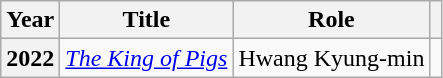<table class="wikitable plainrowheaders">
<tr>
<th scope="col">Year</th>
<th scope="col">Title</th>
<th scope="col">Role</th>
<th scope="col" class="unsortable"></th>
</tr>
<tr>
<th scope="row">2022</th>
<td><em><a href='#'>The King of Pigs</a></em></td>
<td>Hwang Kyung-min</td>
<td align="center"></td>
</tr>
</table>
